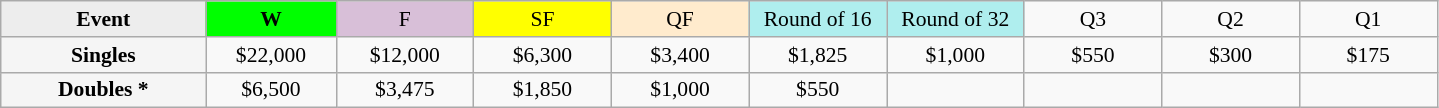<table class=wikitable style=font-size:90%;text-align:center>
<tr>
<td style="width:130px; background:#ededed;"><strong>Event</strong></td>
<td style="width:80px; background:lime;"><strong>W</strong></td>
<td style="width:85px; background:thistle;">F</td>
<td style="width:85px; background:#ff0;">SF</td>
<td style="width:85px; background:#ffebcd;">QF</td>
<td style="width:85px; background:#afeeee;">Round of 16</td>
<td style="width:85px; background:#afeeee;">Round of 32</td>
<td width=85>Q3</td>
<td width=85>Q2</td>
<td width=85>Q1</td>
</tr>
<tr>
<td style="background:#f5f5f5;"><strong>Singles</strong></td>
<td>$22,000</td>
<td>$12,000</td>
<td>$6,300</td>
<td>$3,400</td>
<td>$1,825</td>
<td>$1,000</td>
<td>$550</td>
<td>$300</td>
<td>$175</td>
</tr>
<tr>
<td style="background:#f5f5f5;"><strong>Doubles *</strong></td>
<td>$6,500</td>
<td>$3,475</td>
<td>$1,850</td>
<td>$1,000</td>
<td>$550</td>
<td></td>
<td></td>
<td></td>
<td></td>
</tr>
</table>
